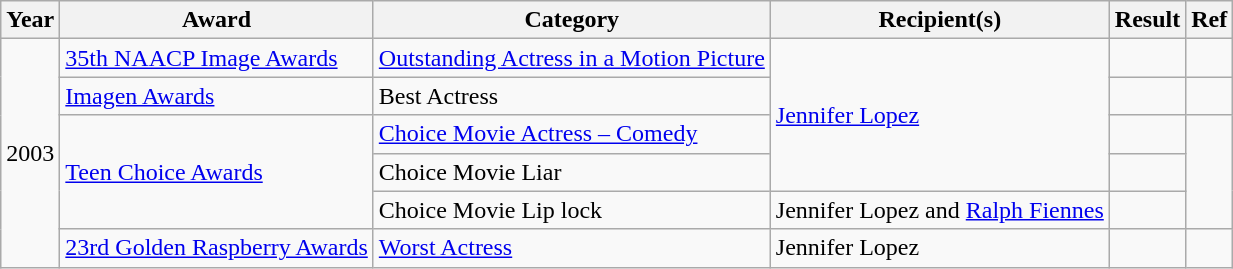<table class="wikitable">
<tr>
<th>Year</th>
<th>Award</th>
<th>Category</th>
<th>Recipient(s)</th>
<th>Result</th>
<th>Ref</th>
</tr>
<tr>
<td rowspan="6">2003</td>
<td><a href='#'>35th NAACP Image Awards</a></td>
<td><a href='#'>Outstanding Actress in a Motion Picture</a></td>
<td rowspan="4"><a href='#'>Jennifer Lopez</a></td>
<td></td>
<td></td>
</tr>
<tr>
<td><a href='#'>Imagen Awards</a></td>
<td>Best Actress</td>
<td></td>
<td></td>
</tr>
<tr>
<td rowspan="3"><a href='#'>Teen Choice Awards</a></td>
<td><a href='#'>Choice Movie Actress – Comedy</a></td>
<td></td>
<td rowspan="3"></td>
</tr>
<tr>
<td>Choice Movie Liar</td>
<td></td>
</tr>
<tr>
<td>Choice Movie Lip lock</td>
<td>Jennifer Lopez and <a href='#'>Ralph Fiennes</a></td>
<td></td>
</tr>
<tr>
<td><a href='#'>23rd Golden Raspberry Awards</a></td>
<td><a href='#'>Worst Actress</a></td>
<td>Jennifer Lopez</td>
<td></td>
<td></td>
</tr>
</table>
